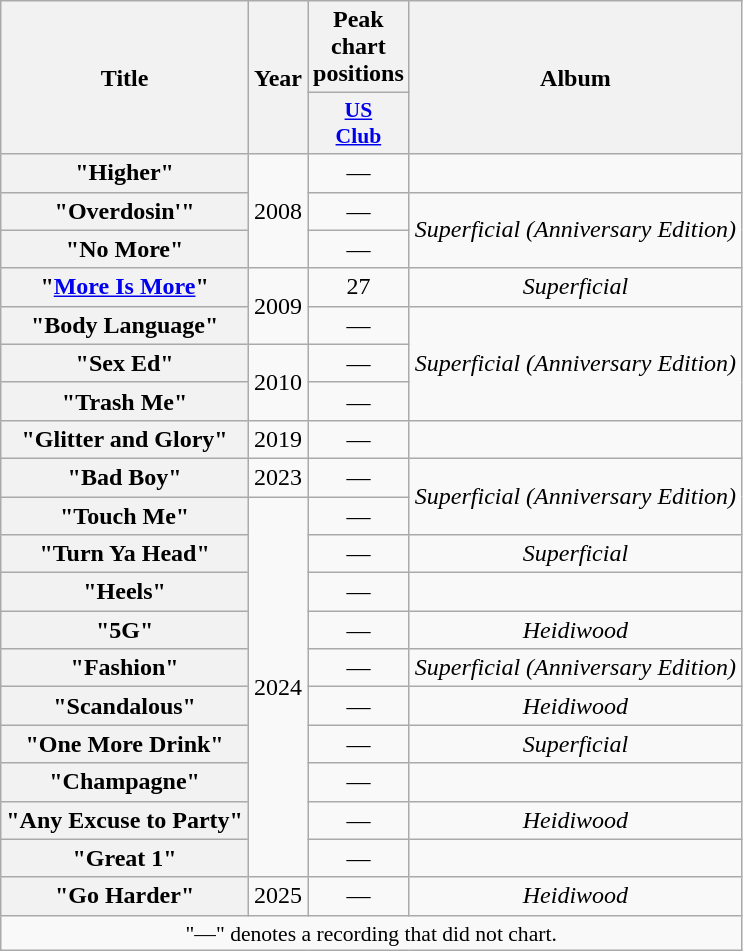<table class="wikitable plainrowheaders" style="text-align:center;" border="1">
<tr>
<th scope="col" rowspan="2">Title</th>
<th scope="col" rowspan="2">Year</th>
<th scope="col" colspan="1">Peak chart positions</th>
<th scope="col" rowspan="2">Album</th>
</tr>
<tr>
<th scope="col" style="width:2.5em;font-size:90%;"><a href='#'>US<br>Club</a><br></th>
</tr>
<tr>
<th scope="row">"Higher"</th>
<td rowspan="3">2008</td>
<td>—</td>
<td></td>
</tr>
<tr>
<th scope="row">"Overdosin'"</th>
<td>—</td>
<td rowspan="2"><em>Superficial (Anniversary Edition)</em></td>
</tr>
<tr>
<th scope="row">"No More"</th>
<td>—</td>
</tr>
<tr>
<th scope="row">"<a href='#'>More Is More</a>"</th>
<td rowspan="2">2009</td>
<td>27</td>
<td><em>Superficial</em></td>
</tr>
<tr>
<th scope="row">"Body Language"</th>
<td>—</td>
<td rowspan="3"><em>Superficial (Anniversary Edition)</em></td>
</tr>
<tr>
<th scope="row">"Sex Ed"</th>
<td rowspan="2">2010</td>
<td>—</td>
</tr>
<tr>
<th scope="row">"Trash Me"</th>
<td>—</td>
</tr>
<tr>
<th scope="row">"Glitter and Glory"</th>
<td>2019</td>
<td>—</td>
<td></td>
</tr>
<tr>
<th scope="row">"Bad Boy"</th>
<td>2023</td>
<td>—</td>
<td rowspan="2"><em>Superficial (Anniversary Edition)</em></td>
</tr>
<tr>
<th scope="row">"Touch Me"</th>
<td rowspan="10">2024</td>
<td>—</td>
</tr>
<tr>
<th scope="row">"Turn Ya Head"</th>
<td>—</td>
<td><em>Superficial</em></td>
</tr>
<tr>
<th scope="row">"Heels"<br></th>
<td>—</td>
<td></td>
</tr>
<tr>
<th scope="row">"5G"<br></th>
<td>—</td>
<td><em>Heidiwood</em></td>
</tr>
<tr>
<th scope="row">"Fashion"</th>
<td>—</td>
<td><em>Superficial (Anniversary Edition)</em></td>
</tr>
<tr>
<th scope="row">"Scandalous"</th>
<td>—</td>
<td><em>Heidiwood</em></td>
</tr>
<tr>
<th scope="row">"One More Drink"</th>
<td>—</td>
<td><em>Superficial</em></td>
</tr>
<tr>
<th scope="row">"Champagne"</th>
<td>—</td>
<td></td>
</tr>
<tr>
<th scope="row">"Any Excuse to Party"</th>
<td>—</td>
<td><em>Heidiwood</em></td>
</tr>
<tr>
<th scope="row">"Great 1"</th>
<td>—</td>
<td></td>
</tr>
<tr>
<th scope="row">"Go Harder"</th>
<td>2025</td>
<td>—</td>
<td><em>Heidiwood</em></td>
</tr>
<tr>
<td colspan="4" style="font-size:90%;">"—" denotes a recording that did not chart.</td>
</tr>
</table>
